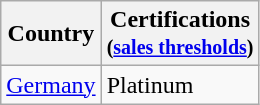<table class="wikitable">
<tr>
<th>Country</th>
<th>Certifications<br><small>(<a href='#'>sales thresholds</a>)</small></th>
</tr>
<tr>
<td><a href='#'>Germany</a></td>
<td>Platinum</td>
</tr>
</table>
